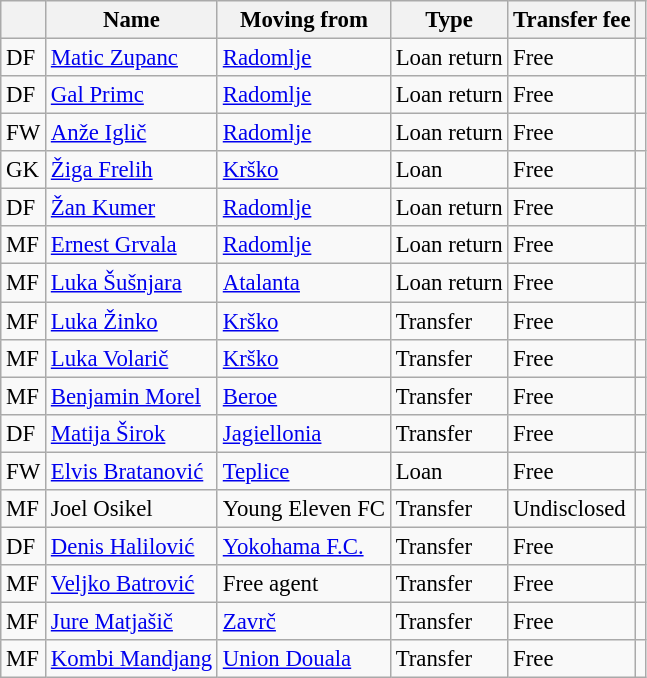<table class="wikitable sortable" style="font-size:95%;">
<tr>
<th></th>
<th>Name</th>
<th>Moving from</th>
<th>Type</th>
<th>Transfer fee</th>
<th></th>
</tr>
<tr>
<td>DF</td>
<td> <a href='#'>Matic Zupanc</a></td>
<td><a href='#'>Radomlje</a></td>
<td>Loan return</td>
<td>Free</td>
<td></td>
</tr>
<tr>
<td>DF</td>
<td> <a href='#'>Gal Primc</a></td>
<td><a href='#'>Radomlje</a></td>
<td>Loan return</td>
<td>Free</td>
<td></td>
</tr>
<tr>
<td>FW</td>
<td> <a href='#'>Anže Iglič</a></td>
<td><a href='#'>Radomlje</a></td>
<td>Loan return</td>
<td>Free</td>
<td></td>
</tr>
<tr>
<td>GK</td>
<td> <a href='#'>Žiga Frelih</a></td>
<td><a href='#'>Krško</a></td>
<td>Loan</td>
<td>Free</td>
<td></td>
</tr>
<tr>
<td>DF</td>
<td> <a href='#'>Žan Kumer</a></td>
<td><a href='#'>Radomlje</a></td>
<td>Loan return</td>
<td>Free</td>
<td></td>
</tr>
<tr>
<td>MF</td>
<td> <a href='#'>Ernest Grvala</a></td>
<td><a href='#'>Radomlje</a></td>
<td>Loan return</td>
<td>Free</td>
<td></td>
</tr>
<tr>
<td>MF</td>
<td> <a href='#'>Luka Šušnjara</a></td>
<td> <a href='#'>Atalanta</a></td>
<td>Loan return</td>
<td>Free</td>
<td></td>
</tr>
<tr>
<td>MF</td>
<td> <a href='#'>Luka Žinko</a></td>
<td><a href='#'>Krško</a></td>
<td>Transfer</td>
<td>Free</td>
<td></td>
</tr>
<tr>
<td>MF</td>
<td> <a href='#'>Luka Volarič</a></td>
<td><a href='#'>Krško</a></td>
<td>Transfer</td>
<td>Free</td>
<td></td>
</tr>
<tr>
<td>MF</td>
<td> <a href='#'>Benjamin Morel</a></td>
<td> <a href='#'>Beroe</a></td>
<td>Transfer</td>
<td>Free</td>
<td></td>
</tr>
<tr>
<td>DF</td>
<td> <a href='#'>Matija Širok</a></td>
<td> <a href='#'>Jagiellonia</a></td>
<td>Transfer</td>
<td>Free</td>
<td></td>
</tr>
<tr>
<td>FW</td>
<td> <a href='#'>Elvis Bratanović</a></td>
<td> <a href='#'>Teplice</a></td>
<td>Loan</td>
<td>Free</td>
<td></td>
</tr>
<tr>
<td>MF</td>
<td> Joel Osikel</td>
<td> Young Eleven FC</td>
<td>Transfer</td>
<td>Undisclosed</td>
<td></td>
</tr>
<tr>
<td>DF</td>
<td> <a href='#'>Denis Halilović</a></td>
<td> <a href='#'>Yokohama F.C.</a></td>
<td>Transfer</td>
<td>Free</td>
<td></td>
</tr>
<tr>
<td>MF</td>
<td> <a href='#'>Veljko Batrović</a></td>
<td>Free agent</td>
<td>Transfer</td>
<td>Free</td>
<td></td>
</tr>
<tr>
<td>MF</td>
<td> <a href='#'>Jure Matjašič</a></td>
<td><a href='#'>Zavrč</a></td>
<td>Transfer</td>
<td>Free</td>
<td></td>
</tr>
<tr>
<td>MF</td>
<td> <a href='#'>Kombi Mandjang</a></td>
<td> <a href='#'>Union Douala</a></td>
<td>Transfer</td>
<td>Free</td>
<td></td>
</tr>
</table>
